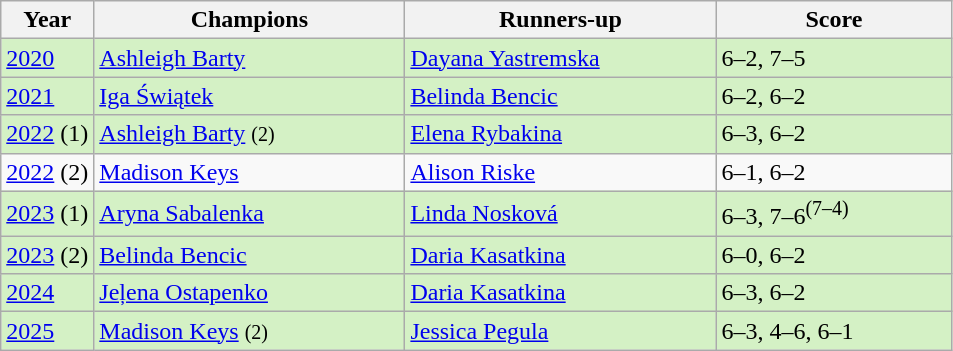<table class="wikitable">
<tr>
<th>Year</th>
<th style="width:200px">Champions</th>
<th style="width:200px">Runners-up</th>
<th style="width:150px" class="unsortable">Score</th>
</tr>
<tr bgcolor=#d4f1c5>
<td><a href='#'>2020</a></td>
<td> <a href='#'>Ashleigh Barty</a></td>
<td> <a href='#'>Dayana Yastremska</a></td>
<td>6–2, 7–5</td>
</tr>
<tr bgcolor=#d4f1c5>
<td><a href='#'>2021</a></td>
<td> <a href='#'>Iga Świątek</a></td>
<td> <a href='#'>Belinda Bencic</a></td>
<td>6–2, 6–2</td>
</tr>
<tr bgcolor=#d4f1c5>
<td><a href='#'>2022</a> (1)</td>
<td> <a href='#'>Ashleigh Barty</a> <small>(2)</small></td>
<td> <a href='#'>Elena Rybakina</a></td>
<td>6–3, 6–2</td>
</tr>
<tr>
<td><a href='#'>2022</a> (2)</td>
<td> <a href='#'>Madison Keys</a></td>
<td> <a href='#'>Alison Riske</a></td>
<td>6–1, 6–2</td>
</tr>
<tr bgcolor=#d4f1c5>
<td><a href='#'>2023</a> (1)</td>
<td> <a href='#'>Aryna Sabalenka</a></td>
<td> <a href='#'>Linda Nosková</a></td>
<td>6–3, 7–6<sup>(7–4)</sup></td>
</tr>
<tr bgcolor=#d4f1c5>
<td><a href='#'>2023</a> (2)</td>
<td> <a href='#'>Belinda Bencic</a></td>
<td> <a href='#'>Daria Kasatkina</a></td>
<td>6–0, 6–2</td>
</tr>
<tr bgcolor=#d4f1c5>
<td><a href='#'>2024</a></td>
<td> <a href='#'>Jeļena Ostapenko</a></td>
<td> <a href='#'>Daria Kasatkina</a></td>
<td>6–3, 6–2</td>
</tr>
<tr bgcolor=#d4f1c5>
<td><a href='#'>2025</a></td>
<td> <a href='#'>Madison Keys</a> <small>(2)</small></td>
<td> <a href='#'>Jessica Pegula</a></td>
<td>6–3, 4–6, 6–1</td>
</tr>
</table>
